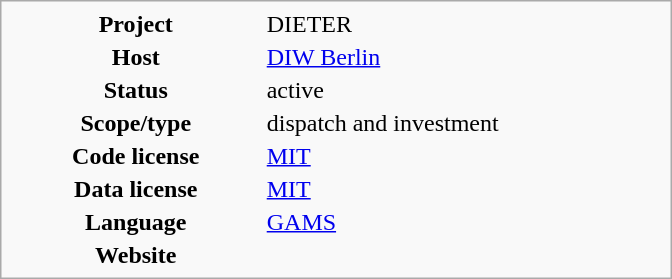<table class="infobox" style="width: 28em">
<tr>
<th style="width: 35%">Project</th>
<td style="width: 55%">DIETER</td>
</tr>
<tr>
<th>Host</th>
<td><a href='#'>DIW Berlin</a></td>
</tr>
<tr>
<th>Status</th>
<td>active</td>
</tr>
<tr>
<th>Scope/type</th>
<td>dispatch and investment</td>
</tr>
<tr>
<th>Code license</th>
<td><a href='#'>MIT</a></td>
</tr>
<tr>
<th>Data license</th>
<td><a href='#'>MIT</a></td>
</tr>
<tr>
<th>Language</th>
<td><a href='#'>GAMS</a></td>
</tr>
<tr>
<th>Website</th>
<td></td>
</tr>
</table>
